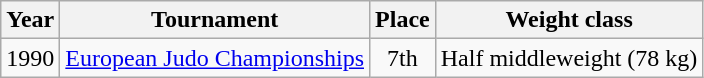<table class=wikitable>
<tr>
<th>Year</th>
<th>Tournament</th>
<th>Place</th>
<th>Weight class</th>
</tr>
<tr>
<td>1990</td>
<td><a href='#'>European Judo Championships</a></td>
<td align="center">7th</td>
<td>Half middleweight (78 kg)</td>
</tr>
</table>
